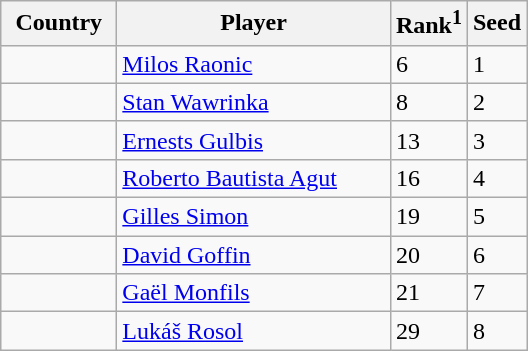<table class="sortable wikitable">
<tr>
<th width="70">Country</th>
<th width="175">Player</th>
<th>Rank<sup>1</sup></th>
<th>Seed</th>
</tr>
<tr>
<td></td>
<td><a href='#'>Milos Raonic</a></td>
<td>6</td>
<td>1</td>
</tr>
<tr>
<td></td>
<td><a href='#'>Stan Wawrinka</a></td>
<td>8</td>
<td>2</td>
</tr>
<tr>
<td></td>
<td><a href='#'>Ernests Gulbis</a></td>
<td>13</td>
<td>3</td>
</tr>
<tr>
<td></td>
<td><a href='#'>Roberto Bautista Agut</a></td>
<td>16</td>
<td>4</td>
</tr>
<tr>
<td></td>
<td><a href='#'>Gilles Simon</a></td>
<td>19</td>
<td>5</td>
</tr>
<tr>
<td></td>
<td><a href='#'>David Goffin</a></td>
<td>20</td>
<td>6</td>
</tr>
<tr>
<td></td>
<td><a href='#'>Gaël Monfils</a></td>
<td>21</td>
<td>7</td>
</tr>
<tr>
<td></td>
<td><a href='#'>Lukáš Rosol</a></td>
<td>29</td>
<td>8</td>
</tr>
</table>
